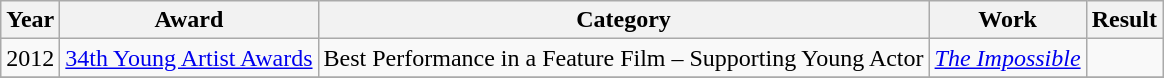<table class="wikitable sortable plainrowheaders" style="text-align:center;">
<tr>
<th>Year</th>
<th>Award</th>
<th>Category</th>
<th>Work</th>
<th>Result</th>
</tr>
<tr>
<td>2012</td>
<td><a href='#'>34th Young Artist Awards</a></td>
<td>Best Performance in a Feature Film – Supporting Young Actor</td>
<td><em><a href='#'>The Impossible</a></em></td>
<td></td>
</tr>
<tr>
</tr>
</table>
